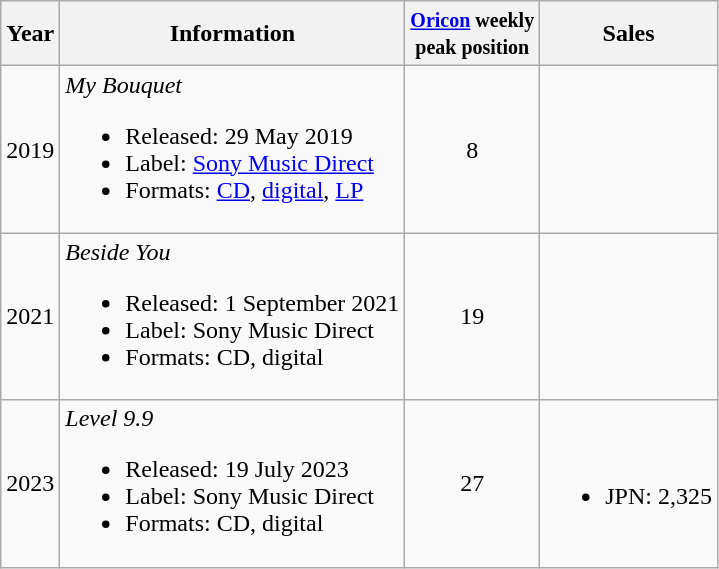<table class="wikitable">
<tr>
<th>Year</th>
<th>Information</th>
<th><small><a href='#'>Oricon</a> weekly<br>peak position</small></th>
<th>Sales</th>
</tr>
<tr>
<td>2019</td>
<td><em>My Bouquet</em><br><ul><li>Released: 29 May 2019</li><li>Label: <a href='#'>Sony Music Direct</a></li><li>Formats: <a href='#'>CD</a>, <a href='#'>digital</a>, <a href='#'>LP</a></li></ul></td>
<td style="text-align:center;">8</td>
<td></td>
</tr>
<tr>
<td>2021</td>
<td><em>Beside You</em><br><ul><li>Released: 1 September 2021</li><li>Label: Sony Music Direct</li><li>Formats: CD, digital</li></ul></td>
<td style="text-align:center;">19</td>
<td></td>
</tr>
<tr>
<td>2023</td>
<td><em>Level 9.9</em><br><ul><li>Released: 19 July 2023</li><li>Label: Sony Music Direct</li><li>Formats: CD, digital</li></ul></td>
<td style="text-align:center;">27</td>
<td><br><ul><li>JPN: 2,325</li></ul></td>
</tr>
</table>
